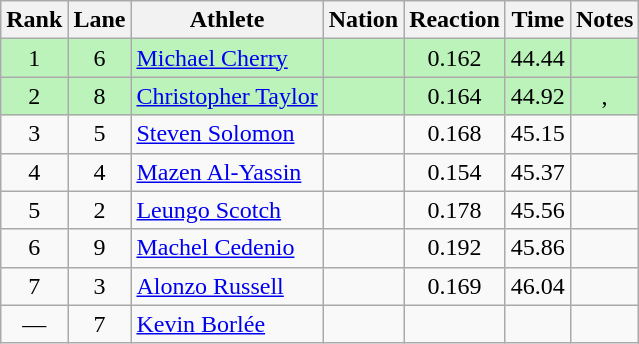<table class="wikitable sortable" style="text-align:center">
<tr>
<th>Rank</th>
<th>Lane</th>
<th>Athlete</th>
<th>Nation</th>
<th>Reaction</th>
<th>Time</th>
<th>Notes</th>
</tr>
<tr bgcolor=bbf3bb>
<td>1</td>
<td>6</td>
<td align=left><a href='#'>Michael Cherry</a></td>
<td align=left></td>
<td>0.162</td>
<td>44.44</td>
<td></td>
</tr>
<tr bgcolor=bbf3bb>
<td>2</td>
<td>8</td>
<td align=left><a href='#'>Christopher Taylor</a></td>
<td align=left></td>
<td>0.164</td>
<td>44.92</td>
<td>, </td>
</tr>
<tr>
<td>3</td>
<td>5</td>
<td align=left><a href='#'>Steven Solomon</a></td>
<td align=left></td>
<td>0.168</td>
<td>45.15</td>
<td></td>
</tr>
<tr>
<td>4</td>
<td>4</td>
<td align=left><a href='#'>Mazen Al-Yassin</a></td>
<td align=left></td>
<td>0.154</td>
<td>45.37</td>
<td></td>
</tr>
<tr>
<td>5</td>
<td>2</td>
<td align=left><a href='#'>Leungo Scotch</a></td>
<td align=left></td>
<td>0.178</td>
<td>45.56</td>
<td></td>
</tr>
<tr>
<td>6</td>
<td>9</td>
<td align=left><a href='#'>Machel Cedenio</a></td>
<td align=left></td>
<td>0.192</td>
<td>45.86</td>
<td></td>
</tr>
<tr>
<td>7</td>
<td>3</td>
<td align=left><a href='#'>Alonzo Russell</a></td>
<td align=left></td>
<td>0.169</td>
<td>46.04</td>
<td></td>
</tr>
<tr>
<td data-sort-value=8>—</td>
<td>7</td>
<td align=left><a href='#'>Kevin Borlée</a></td>
<td align=left></td>
<td></td>
<td></td>
<td></td>
</tr>
</table>
